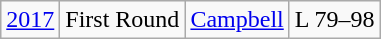<table class="wikitable">
<tr align="center">
<td><a href='#'>2017</a></td>
<td>First Round</td>
<td><a href='#'>Campbell</a></td>
<td>L 79–98</td>
</tr>
</table>
